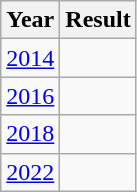<table class="wikitable" style="text-align:center">
<tr>
<th>Year</th>
<th>Result</th>
</tr>
<tr>
<td><a href='#'>2014</a></td>
<td></td>
</tr>
<tr>
<td><a href='#'>2016</a></td>
<td></td>
</tr>
<tr>
<td><a href='#'>2018</a></td>
<td></td>
</tr>
<tr>
<td><a href='#'>2022</a></td>
<td></td>
</tr>
</table>
